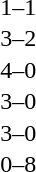<table cellspacing=1 width=70%>
<tr>
<th width=25%></th>
<th width=30%></th>
<th width=15%></th>
<th width=30%></th>
</tr>
<tr>
<td></td>
<td align=right></td>
<td align=center>1–1</td>
<td></td>
</tr>
<tr>
<td></td>
<td align=right></td>
<td align=center>3–2</td>
<td></td>
</tr>
<tr>
<td></td>
<td align=right></td>
<td align=center>4–0</td>
<td></td>
</tr>
<tr>
<td></td>
<td align=right></td>
<td align=center>3–0</td>
<td></td>
</tr>
<tr>
<td></td>
<td align=right></td>
<td align=center>3–0</td>
<td></td>
</tr>
<tr>
<td></td>
<td align=right></td>
<td align=center>0–8</td>
<td></td>
</tr>
</table>
